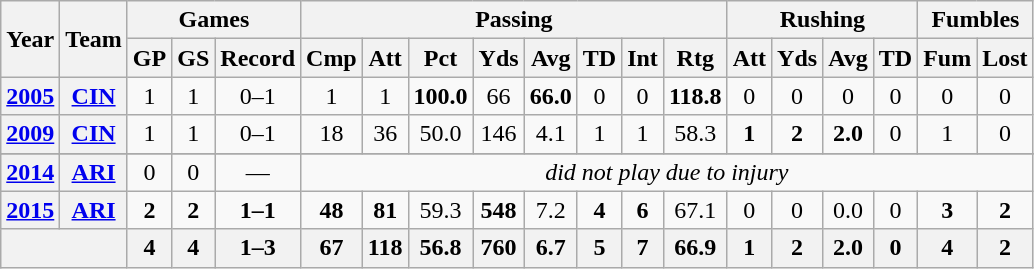<table class="wikitable" style="text-align: center;">
<tr>
<th rowspan="2">Year</th>
<th rowspan="2">Team</th>
<th colspan="3">Games</th>
<th colspan="8">Passing</th>
<th colspan="4">Rushing</th>
<th colspan="2">Fumbles</th>
</tr>
<tr>
<th>GP</th>
<th>GS</th>
<th>Record</th>
<th>Cmp</th>
<th>Att</th>
<th>Pct</th>
<th>Yds</th>
<th>Avg</th>
<th>TD</th>
<th>Int</th>
<th>Rtg</th>
<th>Att</th>
<th>Yds</th>
<th>Avg</th>
<th>TD</th>
<th>Fum</th>
<th>Lost</th>
</tr>
<tr>
<th><a href='#'>2005</a></th>
<th><a href='#'>CIN</a></th>
<td>1</td>
<td>1</td>
<td>0–1</td>
<td>1</td>
<td>1</td>
<td><strong>100.0</strong></td>
<td>66</td>
<td><strong>66.0</strong></td>
<td>0</td>
<td>0</td>
<td><strong>118.8</strong></td>
<td>0</td>
<td>0</td>
<td>0</td>
<td>0</td>
<td>0</td>
<td>0</td>
</tr>
<tr>
<th><a href='#'>2009</a></th>
<th><a href='#'>CIN</a></th>
<td>1</td>
<td>1</td>
<td>0–1</td>
<td>18</td>
<td>36</td>
<td>50.0</td>
<td>146</td>
<td>4.1</td>
<td>1</td>
<td>1</td>
<td>58.3</td>
<td><strong>1</strong></td>
<td><strong>2</strong></td>
<td><strong>2.0</strong></td>
<td>0</td>
<td>1</td>
<td>0</td>
</tr>
<tr>
</tr>
<tr>
<th><a href='#'>2014</a></th>
<th><a href='#'>ARI</a></th>
<td>0</td>
<td>0</td>
<td>—</td>
<td colspan="14"><em>did not play due to injury</em></td>
</tr>
<tr>
<th><a href='#'>2015</a></th>
<th><a href='#'>ARI</a></th>
<td><strong>2</strong></td>
<td><strong>2</strong></td>
<td><strong>1–1</strong></td>
<td><strong>48</strong></td>
<td><strong>81</strong></td>
<td>59.3</td>
<td><strong>548</strong></td>
<td>7.2</td>
<td><strong>4</strong></td>
<td><strong>6</strong></td>
<td>67.1</td>
<td>0</td>
<td>0</td>
<td>0.0</td>
<td>0</td>
<td><strong>3</strong></td>
<td><strong>2</strong></td>
</tr>
<tr>
<th colspan="2"></th>
<th>4</th>
<th>4</th>
<th>1–3</th>
<th>67</th>
<th>118</th>
<th>56.8</th>
<th>760</th>
<th>6.7</th>
<th>5</th>
<th>7</th>
<th>66.9</th>
<th>1</th>
<th>2</th>
<th>2.0</th>
<th>0</th>
<th>4</th>
<th>2</th>
</tr>
</table>
